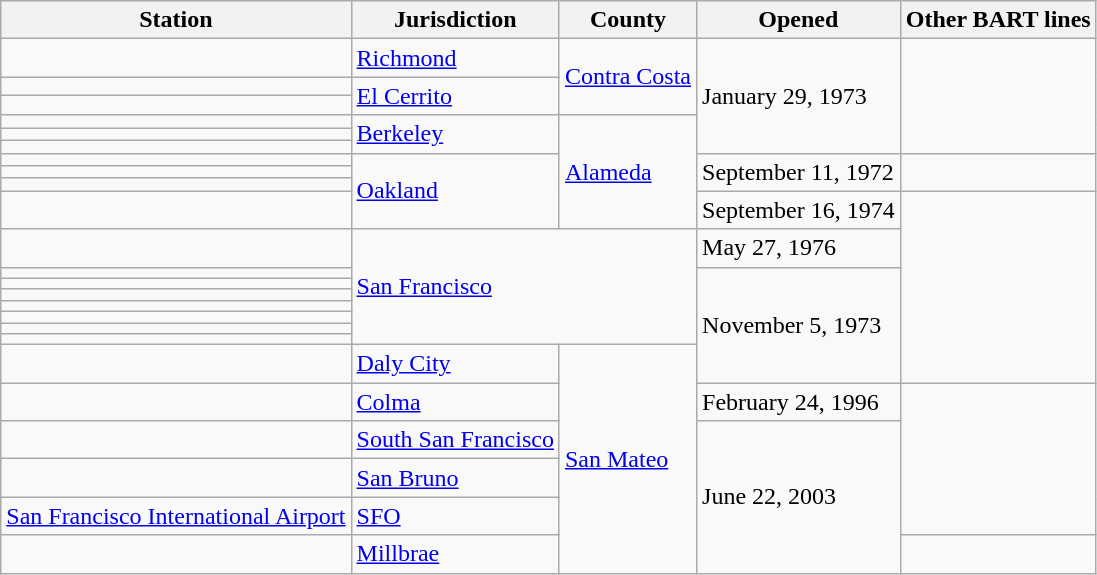<table class=wikitable>
<tr>
<th>Station</th>
<th>Jurisdiction</th>
<th>County</th>
<th>Opened</th>
<th>Other BART lines</th>
</tr>
<tr>
<td></td>
<td><a href='#'>Richmond</a></td>
<td rowspan="3"><a href='#'>Contra Costa</a></td>
<td rowspan="6">January 29, 1973</td>
<td rowspan="6"></td>
</tr>
<tr>
<td></td>
<td rowspan="2"><a href='#'>El Cerrito</a></td>
</tr>
<tr>
<td></td>
</tr>
<tr>
<td></td>
<td rowspan="3"><a href='#'>Berkeley</a></td>
<td rowspan="7"><a href='#'>Alameda</a></td>
</tr>
<tr>
<td></td>
</tr>
<tr>
<td></td>
</tr>
<tr>
<td></td>
<td rowspan="4"><a href='#'>Oakland</a></td>
<td rowspan="3">September 11, 1972</td>
<td rowspan="3"><br></td>
</tr>
<tr>
<td></td>
</tr>
<tr>
<td></td>
</tr>
<tr>
<td></td>
<td>September 16, 1974</td>
<td rowspan="10"><br><br></td>
</tr>
<tr>
<td></td>
<td rowspan="8" colspan="2"><a href='#'>San Francisco</a></td>
<td>May 27, 1976</td>
</tr>
<tr>
<td></td>
<td rowspan="8">November 5, 1973</td>
</tr>
<tr>
<td></td>
</tr>
<tr>
<td></td>
</tr>
<tr>
<td></td>
</tr>
<tr>
<td></td>
</tr>
<tr>
<td></td>
</tr>
<tr>
<td></td>
</tr>
<tr>
<td></td>
<td><a href='#'>Daly City</a></td>
<td rowspan="6"><a href='#'>San Mateo</a></td>
</tr>
<tr>
<td></td>
<td><a href='#'>Colma</a></td>
<td>February 24, 1996</td>
<td rowspan="4"></td>
</tr>
<tr>
<td></td>
<td><a href='#'>South San Francisco</a></td>
<td rowspan="4">June 22, 2003</td>
</tr>
<tr>
<td></td>
<td><a href='#'>San Bruno</a></td>
</tr>
<tr>
<td><a href='#'>San Francisco International Airport</a></td>
<td><a href='#'>SFO</a></td>
</tr>
<tr>
<td></td>
<td><a href='#'>Millbrae</a></td>
<td><br></td>
</tr>
</table>
